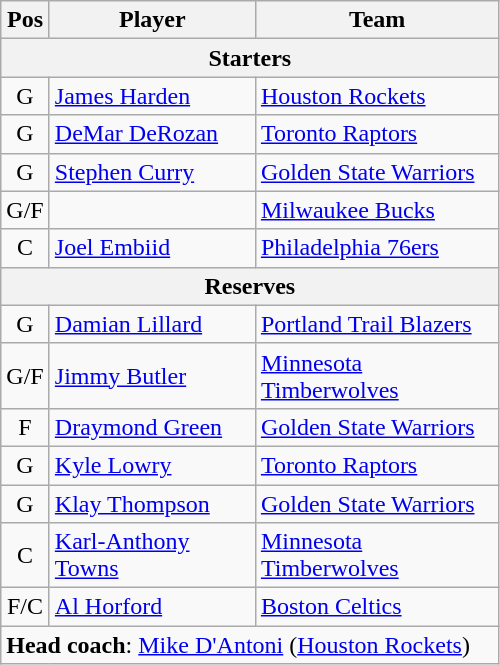<table class="wikitable" style="text-align:center">
<tr>
<th scope="col" width="25px">Pos</th>
<th scope="col" width="130px">Player</th>
<th scope="col" width="155px">Team</th>
</tr>
<tr>
<th scope="col" colspan="4">Starters</th>
</tr>
<tr>
<td>G</td>
<td style="text-align:left"><a href='#'>James Harden</a></td>
<td style="text-align:left"><a href='#'>Houston Rockets</a></td>
</tr>
<tr>
<td>G</td>
<td style="text-align:left"><a href='#'>DeMar DeRozan</a></td>
<td style="text-align:left"><a href='#'>Toronto Raptors</a></td>
</tr>
<tr>
<td>G</td>
<td style="text-align:left"><a href='#'>Stephen Curry</a></td>
<td style="text-align:left"><a href='#'>Golden State Warriors</a></td>
</tr>
<tr>
<td>G/F</td>
<td style="text-align:left"></td>
<td style="text-align:left"><a href='#'>Milwaukee Bucks</a></td>
</tr>
<tr>
<td>C</td>
<td style="text-align:left"><a href='#'>Joel Embiid</a></td>
<td style="text-align:left"><a href='#'>Philadelphia 76ers</a></td>
</tr>
<tr>
<th scope="col" colspan="4">Reserves</th>
</tr>
<tr>
<td>G</td>
<td style="text-align:left"><a href='#'>Damian Lillard</a></td>
<td style="text-align:left"><a href='#'>Portland Trail Blazers</a></td>
</tr>
<tr>
<td>G/F</td>
<td style="text-align:left"><a href='#'>Jimmy Butler</a></td>
<td style="text-align:left"><a href='#'>Minnesota Timberwolves</a></td>
</tr>
<tr>
<td>F</td>
<td style="text-align:left"><a href='#'>Draymond Green</a></td>
<td style="text-align:left"><a href='#'>Golden State Warriors</a></td>
</tr>
<tr>
<td>G</td>
<td style="text-align:left"><a href='#'>Kyle Lowry</a></td>
<td style="text-align:left"><a href='#'>Toronto Raptors</a></td>
</tr>
<tr>
<td>G</td>
<td style="text-align:left"><a href='#'>Klay Thompson</a></td>
<td style="text-align:left"><a href='#'>Golden State Warriors</a></td>
</tr>
<tr>
<td>C</td>
<td style="text-align:left"><a href='#'>Karl-Anthony Towns</a></td>
<td style="text-align:left"><a href='#'>Minnesota Timberwolves</a></td>
</tr>
<tr>
<td>F/C</td>
<td style="text-align:left"><a href='#'>Al Horford</a></td>
<td style="text-align:left"><a href='#'>Boston Celtics</a></td>
</tr>
<tr>
<td style="text-align:left" colspan="4"><strong>Head coach</strong>: <a href='#'>Mike D'Antoni</a> (<a href='#'>Houston Rockets</a>)</td>
</tr>
</table>
